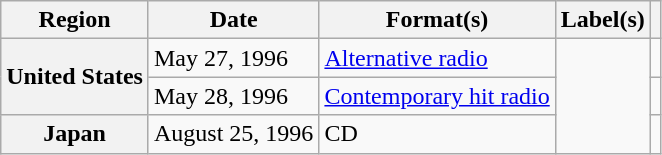<table class="wikitable plainrowheaders">
<tr>
<th scope="col">Region</th>
<th scope="col">Date</th>
<th scope="col">Format(s)</th>
<th scope="col">Label(s)</th>
<th scope="col"></th>
</tr>
<tr>
<th scope="row" rowspan="2">United States</th>
<td>May 27, 1996</td>
<td><a href='#'>Alternative radio</a></td>
<td rowspan="3"></td>
<td></td>
</tr>
<tr>
<td>May 28, 1996</td>
<td><a href='#'>Contemporary hit radio</a></td>
<td></td>
</tr>
<tr>
<th scope="row">Japan</th>
<td>August 25, 1996</td>
<td>CD</td>
<td></td>
</tr>
</table>
